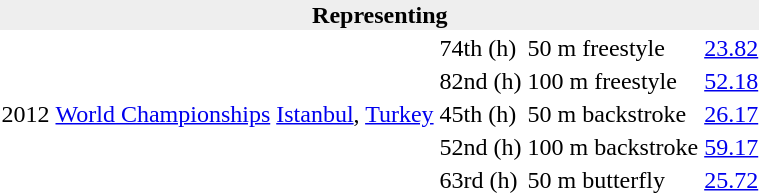<table>
<tr>
<th bgcolor="#eeeeee" colspan="6">Representing </th>
</tr>
<tr>
<td rowspan=5>2012</td>
<td rowspan=5><a href='#'>World Championships</a></td>
<td rowspan=5 align=left> <a href='#'>Istanbul</a>, <a href='#'>Turkey</a></td>
<td>74th (h)</td>
<td>50 m freestyle</td>
<td><a href='#'>23.82</a></td>
</tr>
<tr>
<td>82nd (h)</td>
<td>100 m freestyle</td>
<td><a href='#'>52.18</a></td>
</tr>
<tr>
<td>45th (h)</td>
<td>50 m backstroke</td>
<td><a href='#'>26.17</a></td>
</tr>
<tr>
<td>52nd (h)</td>
<td>100 m backstroke</td>
<td><a href='#'>59.17</a></td>
</tr>
<tr>
<td>63rd (h)</td>
<td>50 m butterfly</td>
<td><a href='#'>25.72</a></td>
</tr>
</table>
